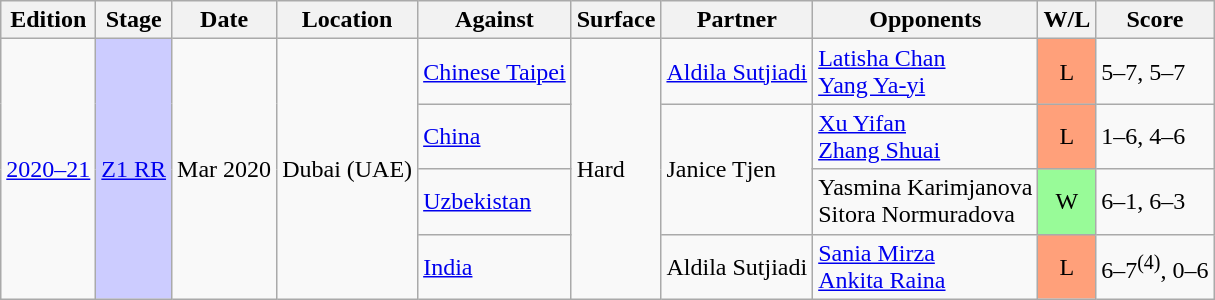<table class=wikitable>
<tr>
<th>Edition</th>
<th>Stage</th>
<th>Date</th>
<th>Location</th>
<th>Against</th>
<th>Surface</th>
<th>Partner</th>
<th>Opponents</th>
<th>W/L</th>
<th>Score</th>
</tr>
<tr>
<td rowspan=4><a href='#'>2020–21</a></td>
<td style="background:#CCCCFF;" rowspan=4><a href='#'>Z1 RR</a></td>
<td rowspan="4">Mar 2020</td>
<td rowspan=4>Dubai (UAE)</td>
<td> <a href='#'>Chinese Taipei</a></td>
<td rowspan=4>Hard</td>
<td><a href='#'>Aldila Sutjiadi</a></td>
<td><a href='#'>Latisha Chan</a> <br> <a href='#'>Yang Ya-yi</a></td>
<td style="text-align:center; background:#ffa07a;">L</td>
<td>5–7, 5–7</td>
</tr>
<tr>
<td> <a href='#'>China</a></td>
<td rowspan=2>Janice Tjen</td>
<td><a href='#'>Xu Yifan</a> <br> <a href='#'>Zhang Shuai</a></td>
<td style="text-align:center; background:#ffa07a;">L</td>
<td>1–6, 4–6</td>
</tr>
<tr>
<td> <a href='#'>Uzbekistan</a></td>
<td>Yasmina Karimjanova <br> Sitora Normuradova</td>
<td style="text-align:center; background:#98fb98;">W</td>
<td>6–1, 6–3</td>
</tr>
<tr>
<td> <a href='#'>India</a></td>
<td>Aldila Sutjiadi</td>
<td><a href='#'>Sania Mirza</a> <br> <a href='#'>Ankita Raina</a></td>
<td style="text-align:center; background:#ffa07a;">L</td>
<td>6–7<sup>(4)</sup>, 0–6</td>
</tr>
</table>
